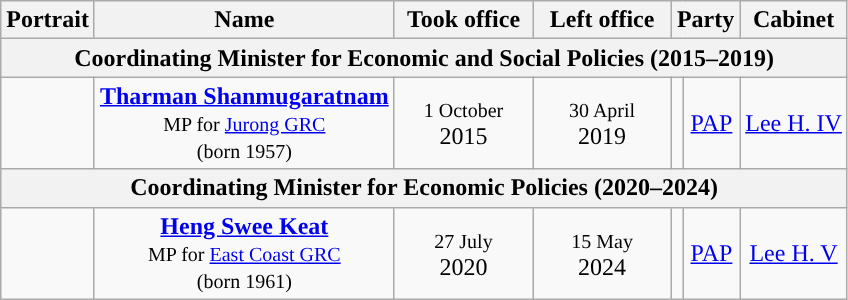<table class="wikitable" style="text-align:center; border:1px #aaf solid;">
<tr>
<th>Portrait</th>
<th>Name<br></th>
<th width="85">Took office</th>
<th width="85">Left office</th>
<th colspan="2">Party</th>
<th>Cabinet</th>
</tr>
<tr>
<th colspan="7">Coordinating Minister for Economic and Social Policies (2015–2019)</th>
</tr>
<tr>
<td></td>
<td><strong><a href='#'>Tharman Shanmugaratnam</a></strong><br><small>MP for <a href='#'>Jurong GRC</a></small><br><small>(born 1957)</small></td>
<td><small>1 October</small><br>2015</td>
<td><small>30 April</small><br>2019</td>
<td style="background:"></td>
<td><a href='#'>PAP</a></td>
<td><a href='#'>Lee H. IV</a></td>
</tr>
<tr>
<th colspan="7">Coordinating Minister for Economic Policies (2020–2024)</th>
</tr>
<tr>
<td></td>
<td><strong><a href='#'>Heng Swee Keat</a></strong><br><small>MP for <a href='#'>East Coast GRC</a></small><br><small>(born 1961)</small></td>
<td><small>27 July</small><br>2020</td>
<td><small>15 May</small><br>2024</td>
<td style="background:"></td>
<td><a href='#'>PAP</a></td>
<td><a href='#'>Lee H. V</a></td>
</tr>
</table>
